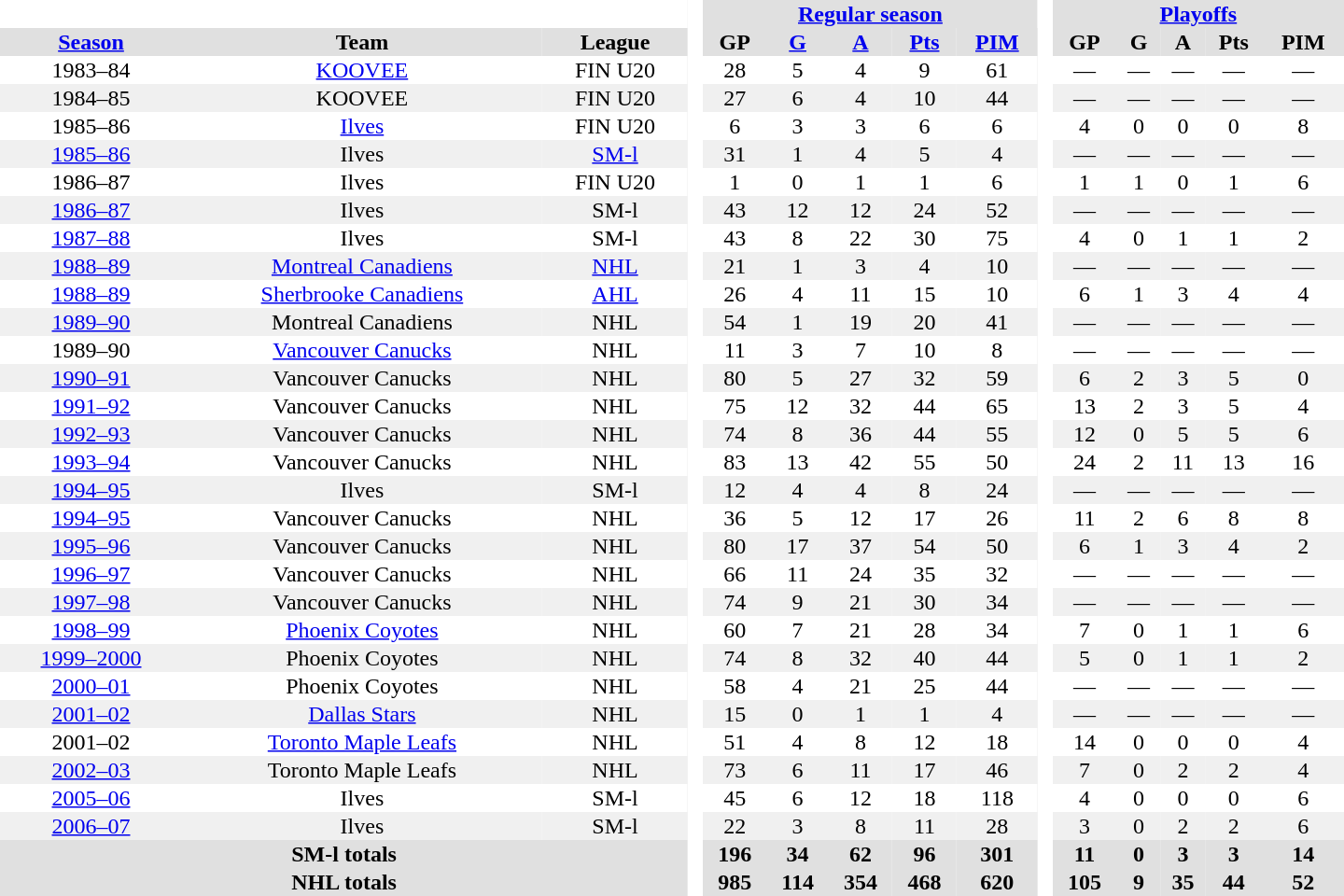<table border="0" cellpadding="1" cellspacing="0" style="text-align:center; width:60em">
<tr bgcolor="#e0e0e0">
<th colspan="3" bgcolor="#ffffff"> </th>
<th rowspan="99" bgcolor="#ffffff"> </th>
<th colspan="5"><a href='#'>Regular season</a></th>
<th rowspan="99" bgcolor="#ffffff"> </th>
<th colspan="5"><a href='#'>Playoffs</a></th>
</tr>
<tr bgcolor="#e0e0e0">
<th><a href='#'>Season</a></th>
<th>Team</th>
<th>League</th>
<th>GP</th>
<th><a href='#'>G</a></th>
<th><a href='#'>A</a></th>
<th><a href='#'>Pts</a></th>
<th><a href='#'>PIM</a></th>
<th>GP</th>
<th>G</th>
<th>A</th>
<th>Pts</th>
<th>PIM</th>
</tr>
<tr>
<td>1983–84</td>
<td><a href='#'>KOOVEE</a></td>
<td>FIN U20</td>
<td>28</td>
<td>5</td>
<td>4</td>
<td>9</td>
<td>61</td>
<td>—</td>
<td>—</td>
<td>—</td>
<td>—</td>
<td>—</td>
</tr>
<tr bgcolor="#f0f0f0">
<td>1984–85</td>
<td>KOOVEE</td>
<td>FIN U20</td>
<td>27</td>
<td>6</td>
<td>4</td>
<td>10</td>
<td>44</td>
<td>—</td>
<td>—</td>
<td>—</td>
<td>—</td>
<td>—</td>
</tr>
<tr>
<td>1985–86</td>
<td><a href='#'>Ilves</a></td>
<td>FIN U20</td>
<td>6</td>
<td>3</td>
<td>3</td>
<td>6</td>
<td>6</td>
<td>4</td>
<td>0</td>
<td>0</td>
<td>0</td>
<td>8</td>
</tr>
<tr bgcolor="#f0f0f0">
<td><a href='#'>1985–86</a></td>
<td>Ilves</td>
<td><a href='#'>SM-l</a></td>
<td>31</td>
<td>1</td>
<td>4</td>
<td>5</td>
<td>4</td>
<td>—</td>
<td>—</td>
<td>—</td>
<td>—</td>
<td>—</td>
</tr>
<tr>
<td>1986–87</td>
<td>Ilves</td>
<td>FIN U20</td>
<td>1</td>
<td>0</td>
<td>1</td>
<td>1</td>
<td>6</td>
<td>1</td>
<td>1</td>
<td>0</td>
<td>1</td>
<td>6</td>
</tr>
<tr bgcolor="#f0f0f0">
<td><a href='#'>1986–87</a></td>
<td>Ilves</td>
<td>SM-l</td>
<td>43</td>
<td>12</td>
<td>12</td>
<td>24</td>
<td>52</td>
<td>—</td>
<td>—</td>
<td>—</td>
<td>—</td>
<td>—</td>
</tr>
<tr>
<td><a href='#'>1987–88</a></td>
<td>Ilves</td>
<td>SM-l</td>
<td>43</td>
<td>8</td>
<td>22</td>
<td>30</td>
<td>75</td>
<td>4</td>
<td>0</td>
<td>1</td>
<td>1</td>
<td>2</td>
</tr>
<tr bgcolor="#f0f0f0">
<td><a href='#'>1988–89</a></td>
<td><a href='#'>Montreal Canadiens</a></td>
<td><a href='#'>NHL</a></td>
<td>21</td>
<td>1</td>
<td>3</td>
<td>4</td>
<td>10</td>
<td>—</td>
<td>—</td>
<td>—</td>
<td>—</td>
<td>—</td>
</tr>
<tr>
<td><a href='#'>1988–89</a></td>
<td><a href='#'>Sherbrooke Canadiens</a></td>
<td><a href='#'>AHL</a></td>
<td>26</td>
<td>4</td>
<td>11</td>
<td>15</td>
<td>10</td>
<td>6</td>
<td>1</td>
<td>3</td>
<td>4</td>
<td>4</td>
</tr>
<tr bgcolor="#f0f0f0">
<td><a href='#'>1989–90</a></td>
<td>Montreal Canadiens</td>
<td>NHL</td>
<td>54</td>
<td>1</td>
<td>19</td>
<td>20</td>
<td>41</td>
<td>—</td>
<td>—</td>
<td>—</td>
<td>—</td>
<td>—</td>
</tr>
<tr>
<td>1989–90</td>
<td><a href='#'>Vancouver Canucks</a></td>
<td>NHL</td>
<td>11</td>
<td>3</td>
<td>7</td>
<td>10</td>
<td>8</td>
<td>—</td>
<td>—</td>
<td>—</td>
<td>—</td>
<td>—</td>
</tr>
<tr bgcolor="#f0f0f0">
<td><a href='#'>1990–91</a></td>
<td>Vancouver Canucks</td>
<td>NHL</td>
<td>80</td>
<td>5</td>
<td>27</td>
<td>32</td>
<td>59</td>
<td>6</td>
<td>2</td>
<td>3</td>
<td>5</td>
<td>0</td>
</tr>
<tr>
<td><a href='#'>1991–92</a></td>
<td>Vancouver Canucks</td>
<td>NHL</td>
<td>75</td>
<td>12</td>
<td>32</td>
<td>44</td>
<td>65</td>
<td>13</td>
<td>2</td>
<td>3</td>
<td>5</td>
<td>4</td>
</tr>
<tr bgcolor="#f0f0f0">
<td><a href='#'>1992–93</a></td>
<td>Vancouver Canucks</td>
<td>NHL</td>
<td>74</td>
<td>8</td>
<td>36</td>
<td>44</td>
<td>55</td>
<td>12</td>
<td>0</td>
<td>5</td>
<td>5</td>
<td>6</td>
</tr>
<tr>
<td><a href='#'>1993–94</a></td>
<td>Vancouver Canucks</td>
<td>NHL</td>
<td>83</td>
<td>13</td>
<td>42</td>
<td>55</td>
<td>50</td>
<td>24</td>
<td>2</td>
<td>11</td>
<td>13</td>
<td>16</td>
</tr>
<tr bgcolor="#f0f0f0">
<td><a href='#'>1994–95</a></td>
<td>Ilves</td>
<td>SM-l</td>
<td>12</td>
<td>4</td>
<td>4</td>
<td>8</td>
<td>24</td>
<td>—</td>
<td>—</td>
<td>—</td>
<td>—</td>
<td>—</td>
</tr>
<tr>
<td><a href='#'>1994–95</a></td>
<td>Vancouver Canucks</td>
<td>NHL</td>
<td>36</td>
<td>5</td>
<td>12</td>
<td>17</td>
<td>26</td>
<td>11</td>
<td>2</td>
<td>6</td>
<td>8</td>
<td>8</td>
</tr>
<tr bgcolor="#f0f0f0">
<td><a href='#'>1995–96</a></td>
<td>Vancouver Canucks</td>
<td>NHL</td>
<td>80</td>
<td>17</td>
<td>37</td>
<td>54</td>
<td>50</td>
<td>6</td>
<td>1</td>
<td>3</td>
<td>4</td>
<td>2</td>
</tr>
<tr>
<td><a href='#'>1996–97</a></td>
<td>Vancouver Canucks</td>
<td>NHL</td>
<td>66</td>
<td>11</td>
<td>24</td>
<td>35</td>
<td>32</td>
<td>—</td>
<td>—</td>
<td>—</td>
<td>—</td>
<td>—</td>
</tr>
<tr bgcolor="#f0f0f0">
<td><a href='#'>1997–98</a></td>
<td>Vancouver Canucks</td>
<td>NHL</td>
<td>74</td>
<td>9</td>
<td>21</td>
<td>30</td>
<td>34</td>
<td>—</td>
<td>—</td>
<td>—</td>
<td>—</td>
<td>—</td>
</tr>
<tr>
<td><a href='#'>1998–99</a></td>
<td><a href='#'>Phoenix Coyotes</a></td>
<td>NHL</td>
<td>60</td>
<td>7</td>
<td>21</td>
<td>28</td>
<td>34</td>
<td>7</td>
<td>0</td>
<td>1</td>
<td>1</td>
<td>6</td>
</tr>
<tr bgcolor="#f0f0f0">
<td><a href='#'>1999–2000</a></td>
<td>Phoenix Coyotes</td>
<td>NHL</td>
<td>74</td>
<td>8</td>
<td>32</td>
<td>40</td>
<td>44</td>
<td>5</td>
<td>0</td>
<td>1</td>
<td>1</td>
<td>2</td>
</tr>
<tr>
<td><a href='#'>2000–01</a></td>
<td>Phoenix Coyotes</td>
<td>NHL</td>
<td>58</td>
<td>4</td>
<td>21</td>
<td>25</td>
<td>44</td>
<td>—</td>
<td>—</td>
<td>—</td>
<td>—</td>
<td>—</td>
</tr>
<tr bgcolor="#f0f0f0">
<td><a href='#'>2001–02</a></td>
<td><a href='#'>Dallas Stars</a></td>
<td>NHL</td>
<td>15</td>
<td>0</td>
<td>1</td>
<td>1</td>
<td>4</td>
<td>—</td>
<td>—</td>
<td>—</td>
<td>—</td>
<td>—</td>
</tr>
<tr>
<td>2001–02</td>
<td><a href='#'>Toronto Maple Leafs</a></td>
<td>NHL</td>
<td>51</td>
<td>4</td>
<td>8</td>
<td>12</td>
<td>18</td>
<td>14</td>
<td>0</td>
<td>0</td>
<td>0</td>
<td>4</td>
</tr>
<tr bgcolor="#f0f0f0">
<td><a href='#'>2002–03</a></td>
<td>Toronto Maple Leafs</td>
<td>NHL</td>
<td>73</td>
<td>6</td>
<td>11</td>
<td>17</td>
<td>46</td>
<td>7</td>
<td>0</td>
<td>2</td>
<td>2</td>
<td>4</td>
</tr>
<tr>
<td><a href='#'>2005–06</a></td>
<td>Ilves</td>
<td>SM-l</td>
<td>45</td>
<td>6</td>
<td>12</td>
<td>18</td>
<td>118</td>
<td>4</td>
<td>0</td>
<td>0</td>
<td>0</td>
<td>6</td>
</tr>
<tr bgcolor="#f0f0f0">
<td><a href='#'>2006–07</a></td>
<td>Ilves</td>
<td>SM-l</td>
<td>22</td>
<td>3</td>
<td>8</td>
<td>11</td>
<td>28</td>
<td>3</td>
<td>0</td>
<td>2</td>
<td>2</td>
<td>6</td>
</tr>
<tr bgcolor="#e0e0e0">
<th colspan="3">SM-l totals</th>
<th>196</th>
<th>34</th>
<th>62</th>
<th>96</th>
<th>301</th>
<th>11</th>
<th>0</th>
<th>3</th>
<th>3</th>
<th>14</th>
</tr>
<tr bgcolor="#e0e0e0">
<th colspan="3">NHL totals</th>
<th>985</th>
<th>114</th>
<th>354</th>
<th>468</th>
<th>620</th>
<th>105</th>
<th>9</th>
<th>35</th>
<th>44</th>
<th>52</th>
</tr>
</table>
